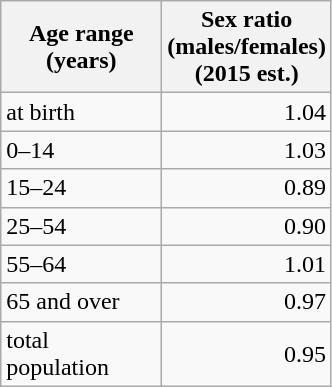<table class="wikitable sortable static-row-numbers static-row-header-text">
<tr>
<th width="100pt">Age range (years)</th>
<th width="100pt">Sex ratio (males/females) (2015 est.)</th>
</tr>
<tr>
<td>at birth</td>
<td align="right">1.04</td>
</tr>
<tr>
<td>0–14</td>
<td align="right">1.03</td>
</tr>
<tr>
<td>15–24</td>
<td align="right">0.89</td>
</tr>
<tr>
<td>25–54</td>
<td align="right">0.90</td>
</tr>
<tr>
<td>55–64</td>
<td align="right">1.01</td>
</tr>
<tr>
<td>65 and over</td>
<td align="right">0.97</td>
</tr>
<tr>
<td>total population</td>
<td align="right">0.95</td>
</tr>
</table>
